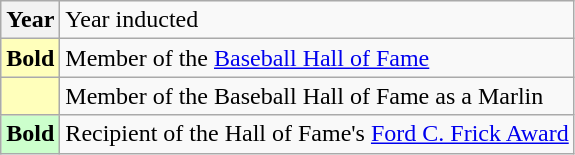<table class="wikitable">
<tr>
<th scope="row">Year</th>
<td>Year inducted</td>
</tr>
<tr>
<th scope="row" style="background:#ffb;"><strong>Bold</strong></th>
<td>Member of the <a href='#'>Baseball Hall of Fame</a></td>
</tr>
<tr>
<th scope="row" style="background:#ffb;"></th>
<td>Member of the Baseball Hall of Fame as a Marlin</td>
</tr>
<tr>
<th scope="row" style="background:#cfc;"><strong>Bold</strong></th>
<td>Recipient of the Hall of Fame's <a href='#'>Ford C. Frick Award</a></td>
</tr>
</table>
